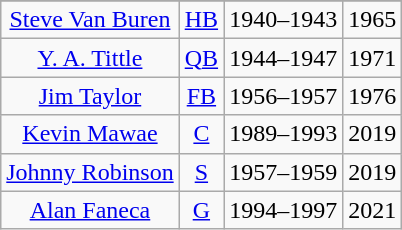<table class="wikitable" style="text-align:center">
<tr>
</tr>
<tr>
<td><a href='#'>Steve Van Buren</a></td>
<td><a href='#'>HB</a></td>
<td>1940–1943</td>
<td>1965</td>
</tr>
<tr>
<td><a href='#'>Y. A. Tittle</a></td>
<td><a href='#'>QB</a></td>
<td>1944–1947</td>
<td>1971</td>
</tr>
<tr>
<td><a href='#'>Jim Taylor</a></td>
<td><a href='#'>FB</a></td>
<td>1956–1957</td>
<td>1976</td>
</tr>
<tr>
<td><a href='#'>Kevin Mawae</a></td>
<td><a href='#'>C</a></td>
<td>1989–1993</td>
<td>2019</td>
</tr>
<tr>
<td><a href='#'>Johnny Robinson</a></td>
<td><a href='#'>S</a></td>
<td>1957–1959</td>
<td>2019</td>
</tr>
<tr>
<td><a href='#'>Alan Faneca</a></td>
<td><a href='#'>G</a></td>
<td>1994–1997</td>
<td>2021</td>
</tr>
</table>
